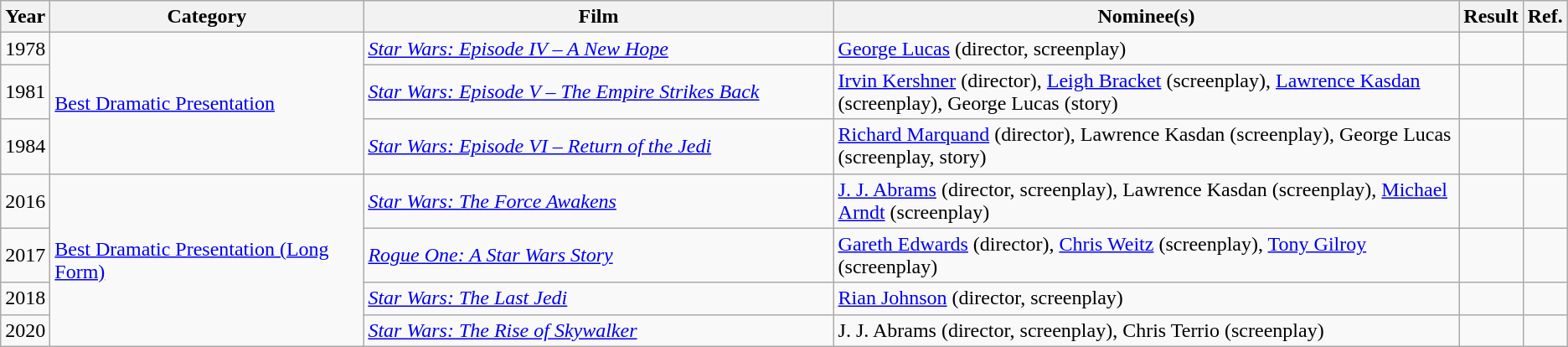<table class="wikitable">
<tr>
<th style="width: 1%;">Year</th>
<th style="width: 20%;">Category</th>
<th style="width: 30%;">Film</th>
<th>Nominee(s)</th>
<th style="width: 4%;">Result</th>
<th style="width: 1%;">Ref.</th>
</tr>
<tr>
<td>1978</td>
<td rowspan="3"><a href='#'>Best Dramatic Presentation</a></td>
<td><em><a href='#'>Star Wars: Episode IV – A New Hope</a></em></td>
<td><a href='#'>George Lucas</a> (director, screenplay)</td>
<td></td>
<td style="text-align:center;"></td>
</tr>
<tr>
<td>1981</td>
<td><a href='#'><em>Star Wars: Episode V – The Empire Strikes Back</em></a></td>
<td><a href='#'>Irvin Kershner</a> (director), <a href='#'>Leigh Bracket</a> (screenplay), <a href='#'>Lawrence Kasdan</a> (screenplay), George Lucas (story)</td>
<td></td>
<td style="text-align:center;"></td>
</tr>
<tr>
<td>1984</td>
<td><a href='#'><em>Star Wars: Episode VI – Return of the Jedi</em></a></td>
<td><a href='#'>Richard Marquand</a> (director), Lawrence Kasdan (screenplay), George Lucas (screenplay, story)</td>
<td></td>
<td style="text-align:center;"></td>
</tr>
<tr>
<td>2016</td>
<td rowspan="4"><a href='#'>Best Dramatic Presentation (Long Form)</a></td>
<td><em><a href='#'>Star Wars: The Force Awakens</a></em></td>
<td><a href='#'>J. J. Abrams</a> (director, screenplay), Lawrence Kasdan (screenplay), <a href='#'>Michael Arndt</a> (screenplay)</td>
<td></td>
<td style="text-align:center;"></td>
</tr>
<tr>
<td>2017</td>
<td><a href='#'><em>Rogue One: A Star Wars Story</em></a></td>
<td><a href='#'>Gareth Edwards</a> (director), <a href='#'>Chris Weitz</a> (screenplay), <a href='#'>Tony Gilroy</a> (screenplay)</td>
<td></td>
<td style="text-align:center;"></td>
</tr>
<tr>
<td>2018</td>
<td><em><a href='#'>Star Wars: The Last Jedi</a></em></td>
<td><a href='#'>Rian Johnson</a> (director, screenplay)</td>
<td></td>
<td style="text-align:center;"></td>
</tr>
<tr>
<td>2020</td>
<td><em><a href='#'>Star Wars: The Rise of Skywalker</a></em></td>
<td>J. J. Abrams (director, screenplay), Chris Terrio (screenplay)</td>
<td></td>
<td style="text-align:center;"></td>
</tr>
</table>
